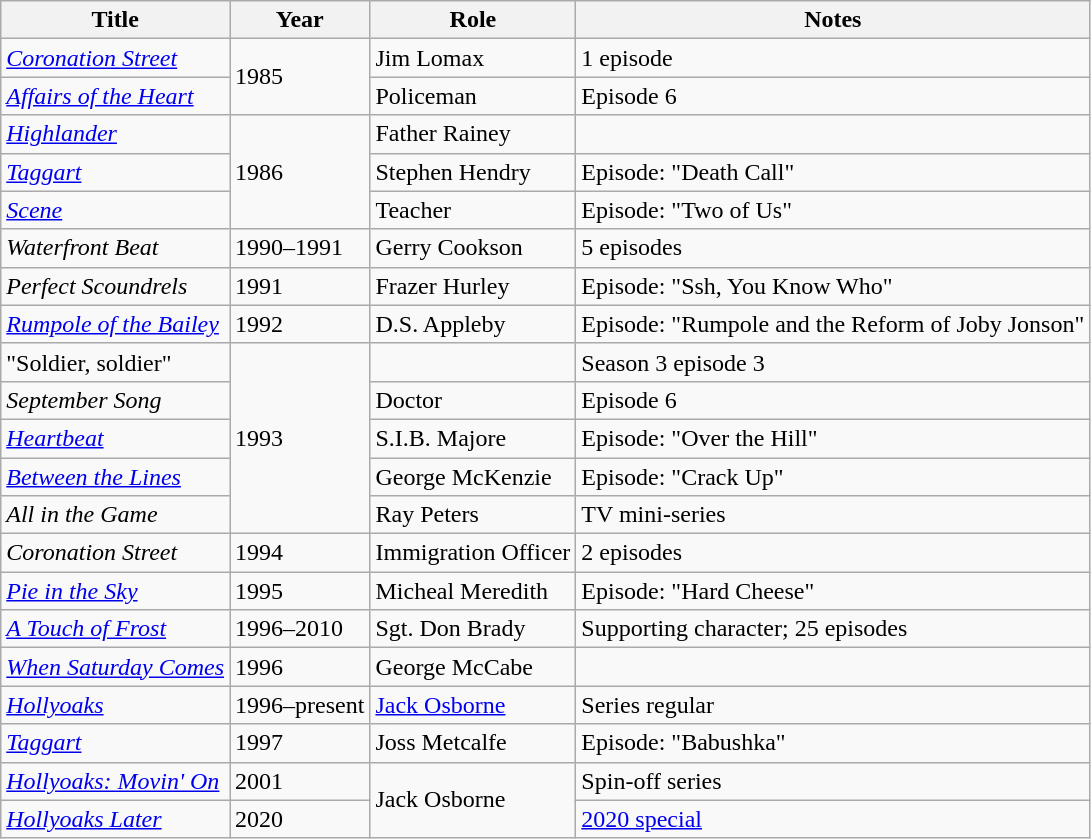<table class="wikitable">
<tr>
<th>Title</th>
<th>Year</th>
<th>Role</th>
<th>Notes</th>
</tr>
<tr>
<td><em><a href='#'>Coronation Street</a></em></td>
<td rowspan="2">1985</td>
<td>Jim Lomax</td>
<td>1 episode</td>
</tr>
<tr>
<td><em><a href='#'>Affairs of the Heart</a></em></td>
<td>Policeman</td>
<td>Episode 6</td>
</tr>
<tr>
<td><em><a href='#'>Highlander</a></em></td>
<td rowspan="3">1986</td>
<td>Father Rainey</td>
<td></td>
</tr>
<tr>
<td><em><a href='#'>Taggart</a></em></td>
<td>Stephen Hendry</td>
<td>Episode: "Death Call"</td>
</tr>
<tr>
<td><em><a href='#'>Scene</a></em></td>
<td>Teacher</td>
<td>Episode: "Two of Us"</td>
</tr>
<tr>
<td><em>Waterfront Beat</em></td>
<td>1990–1991</td>
<td>Gerry Cookson</td>
<td>5 episodes</td>
</tr>
<tr>
<td><em>Perfect Scoundrels</em></td>
<td>1991</td>
<td>Frazer Hurley</td>
<td>Episode: "Ssh, You Know Who"</td>
</tr>
<tr>
<td><em><a href='#'>Rumpole of the Bailey</a></em></td>
<td>1992</td>
<td>D.S. Appleby</td>
<td>Episode: "Rumpole and the Reform of Joby Jonson"</td>
</tr>
<tr>
<td>"Soldier, soldier"</td>
<td rowspan="5">1993</td>
<td></td>
<td>Season 3 episode 3</td>
</tr>
<tr>
<td><em>September Song</em></td>
<td>Doctor</td>
<td>Episode 6</td>
</tr>
<tr>
<td><em><a href='#'>Heartbeat</a></em></td>
<td>S.I.B. Majore</td>
<td>Episode: "Over the Hill"</td>
</tr>
<tr>
<td><em><a href='#'>Between the Lines</a></em></td>
<td>George McKenzie</td>
<td>Episode: "Crack Up"</td>
</tr>
<tr>
<td><em>All in the Game</em></td>
<td>Ray Peters</td>
<td>TV mini-series</td>
</tr>
<tr>
<td><em>Coronation Street</em></td>
<td>1994</td>
<td>Immigration Officer</td>
<td>2 episodes</td>
</tr>
<tr>
<td><em><a href='#'>Pie in the Sky</a></em></td>
<td>1995</td>
<td>Micheal Meredith</td>
<td>Episode: "Hard Cheese"</td>
</tr>
<tr>
<td><em><a href='#'>A Touch of Frost</a></em></td>
<td>1996–2010</td>
<td>Sgt. Don Brady</td>
<td>Supporting character; 25 episodes</td>
</tr>
<tr>
<td><em><a href='#'>When Saturday Comes</a></em></td>
<td>1996</td>
<td>George McCabe</td>
<td></td>
</tr>
<tr>
<td><em><a href='#'>Hollyoaks</a></em></td>
<td>1996–present</td>
<td><a href='#'>Jack Osborne</a></td>
<td>Series regular</td>
</tr>
<tr>
<td><em><a href='#'>Taggart</a></em></td>
<td>1997</td>
<td>Joss Metcalfe</td>
<td>Episode: "Babushka"</td>
</tr>
<tr>
<td><em><a href='#'>Hollyoaks: Movin' On</a></em></td>
<td>2001</td>
<td rowspan="2">Jack Osborne</td>
<td>Spin-off series</td>
</tr>
<tr>
<td><em><a href='#'>Hollyoaks Later</a></em></td>
<td>2020</td>
<td><a href='#'>2020 special</a></td>
</tr>
</table>
